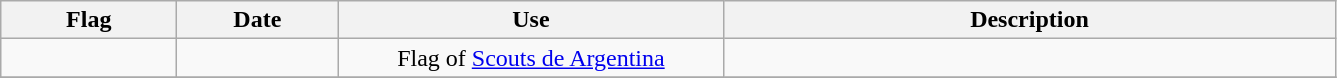<table class="wikitable" style="background:#f9f9f9; text-align:center">
<tr>
<th width="110">Flag</th>
<th width="100">Date</th>
<th width="250">Use</th>
<th width="400">Description</th>
</tr>
<tr>
<td></td>
<td></td>
<td>Flag of <a href='#'>Scouts de Argentina</a></td>
<td></td>
</tr>
<tr>
</tr>
</table>
